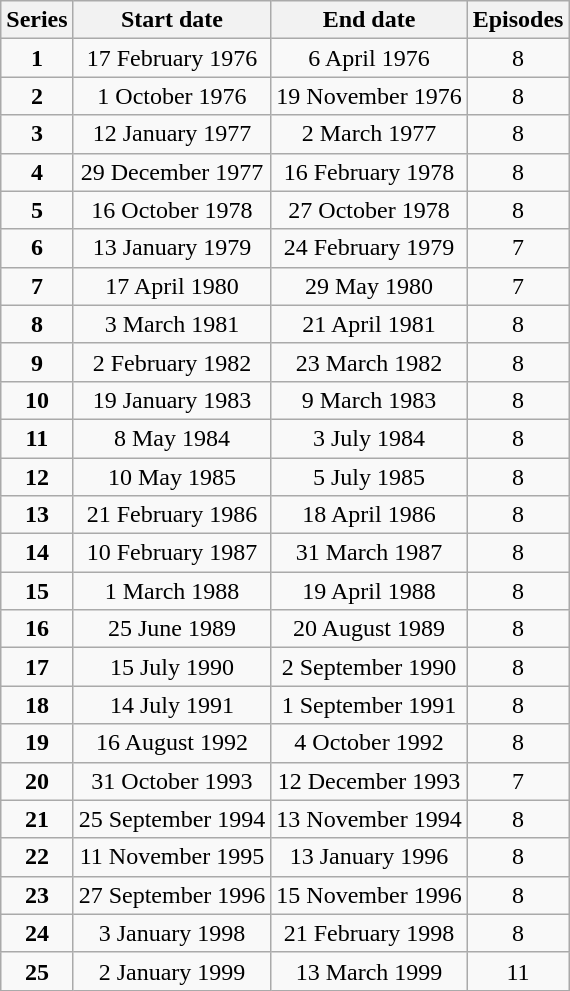<table class="wikitable" style="text-align:center;">
<tr>
<th>Series</th>
<th>Start date</th>
<th>End date</th>
<th>Episodes</th>
</tr>
<tr>
<td><strong>1</strong></td>
<td>17 February 1976</td>
<td>6 April 1976</td>
<td>8</td>
</tr>
<tr>
<td><strong>2</strong></td>
<td>1 October 1976</td>
<td>19 November 1976</td>
<td>8</td>
</tr>
<tr>
<td><strong>3</strong></td>
<td>12 January 1977</td>
<td>2 March 1977</td>
<td>8</td>
</tr>
<tr>
<td><strong>4</strong></td>
<td>29 December 1977</td>
<td>16 February 1978</td>
<td>8</td>
</tr>
<tr>
<td><strong>5</strong></td>
<td>16 October 1978</td>
<td>27 October 1978</td>
<td>8</td>
</tr>
<tr>
<td><strong>6</strong></td>
<td>13 January 1979</td>
<td>24 February 1979</td>
<td>7</td>
</tr>
<tr>
<td><strong>7</strong></td>
<td>17 April 1980</td>
<td>29 May 1980</td>
<td>7</td>
</tr>
<tr>
<td><strong>8</strong></td>
<td>3 March 1981</td>
<td>21 April 1981</td>
<td>8</td>
</tr>
<tr>
<td><strong>9</strong></td>
<td>2 February 1982</td>
<td>23 March 1982</td>
<td>8</td>
</tr>
<tr>
<td><strong>10</strong></td>
<td>19 January 1983</td>
<td>9 March 1983</td>
<td>8</td>
</tr>
<tr>
<td><strong>11</strong></td>
<td>8 May 1984</td>
<td>3 July 1984</td>
<td>8</td>
</tr>
<tr>
<td><strong>12</strong></td>
<td>10 May 1985</td>
<td>5 July 1985</td>
<td>8</td>
</tr>
<tr>
<td><strong>13</strong></td>
<td>21 February 1986</td>
<td>18 April 1986</td>
<td>8</td>
</tr>
<tr>
<td><strong>14</strong></td>
<td>10 February 1987</td>
<td>31 March 1987</td>
<td>8</td>
</tr>
<tr>
<td><strong>15</strong></td>
<td>1 March 1988</td>
<td>19 April 1988</td>
<td>8</td>
</tr>
<tr>
<td><strong>16</strong></td>
<td>25 June 1989</td>
<td>20 August 1989</td>
<td>8</td>
</tr>
<tr>
<td><strong>17</strong></td>
<td>15 July 1990</td>
<td>2 September 1990</td>
<td>8</td>
</tr>
<tr>
<td><strong>18</strong></td>
<td>14 July 1991</td>
<td>1 September 1991</td>
<td>8</td>
</tr>
<tr>
<td><strong>19</strong></td>
<td>16 August 1992</td>
<td>4 October 1992</td>
<td>8</td>
</tr>
<tr>
<td><strong>20</strong></td>
<td>31 October 1993</td>
<td>12 December 1993</td>
<td>7</td>
</tr>
<tr>
<td><strong>21</strong></td>
<td>25 September 1994</td>
<td>13 November 1994</td>
<td>8</td>
</tr>
<tr>
<td><strong>22</strong></td>
<td>11 November 1995</td>
<td>13 January 1996</td>
<td>8</td>
</tr>
<tr>
<td><strong>23</strong></td>
<td>27 September 1996</td>
<td>15 November 1996</td>
<td>8</td>
</tr>
<tr>
<td><strong>24</strong></td>
<td>3 January 1998</td>
<td>21 February 1998</td>
<td>8</td>
</tr>
<tr>
<td><strong>25</strong></td>
<td>2 January 1999</td>
<td>13 March 1999</td>
<td>11</td>
</tr>
</table>
